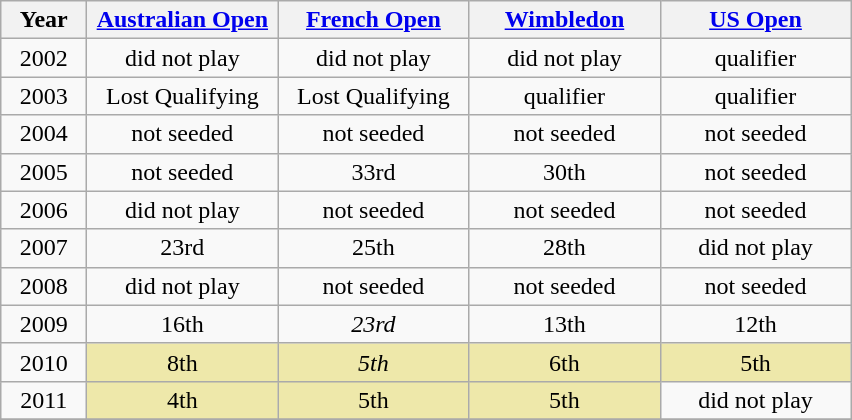<table class=wikitable style=text-align:center>
<tr>
<th width=50>Year</th>
<th width=120><a href='#'>Australian Open</a></th>
<th width=120><a href='#'>French Open</a></th>
<th width=120><a href='#'>Wimbledon</a></th>
<th width=120><a href='#'>US Open</a></th>
</tr>
<tr>
<td>2002</td>
<td>did not play</td>
<td>did not play</td>
<td>did not play</td>
<td>qualifier</td>
</tr>
<tr>
<td>2003</td>
<td>Lost Qualifying</td>
<td>Lost Qualifying</td>
<td>qualifier</td>
<td>qualifier</td>
</tr>
<tr>
<td>2004</td>
<td>not seeded</td>
<td>not seeded</td>
<td>not seeded</td>
<td>not seeded</td>
</tr>
<tr>
<td>2005</td>
<td>not seeded</td>
<td>33rd</td>
<td>30th</td>
<td>not seeded</td>
</tr>
<tr>
<td>2006</td>
<td>did not play</td>
<td>not seeded</td>
<td>not seeded</td>
<td>not seeded</td>
</tr>
<tr>
<td>2007</td>
<td>23rd</td>
<td>25th</td>
<td>28th</td>
<td>did not play</td>
</tr>
<tr>
<td>2008</td>
<td>did not play</td>
<td>not seeded</td>
<td>not seeded</td>
<td>not seeded</td>
</tr>
<tr>
<td>2009</td>
<td>16th</td>
<td><em>23rd</em></td>
<td>13th</td>
<td>12th</td>
</tr>
<tr>
<td>2010</td>
<td bgcolor=eee8aa>8th</td>
<td bgcolor=eee8aa><em>5th</em></td>
<td bgcolor=eee8aa>6th</td>
<td bgcolor=eee8aa>5th</td>
</tr>
<tr>
<td>2011</td>
<td bgcolor=eee8aa>4th</td>
<td bgcolor=eee8aa>5th</td>
<td bgcolor=eee8aa>5th</td>
<td>did not play</td>
</tr>
<tr>
</tr>
</table>
